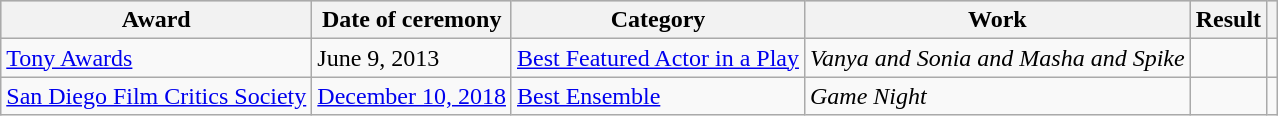<table class="wikitable sortable">
<tr style="background:#ccc; text-align:center;">
<th scope="col">Award</th>
<th scope="col">Date of ceremony</th>
<th scope="col">Category</th>
<th scope="col">Work</th>
<th scope="col">Result</th>
<th scope="col" class="unsortable"></th>
</tr>
<tr>
<td scope="row"><a href='#'>Tony Awards</a></td>
<td>June 9, 2013</td>
<td><a href='#'>Best Featured Actor in a Play</a></td>
<td><em>Vanya and Sonia and Masha and Spike</em></td>
<td></td>
<td style="text-align:center;"></td>
</tr>
<tr>
<td scope="row"><a href='#'>San Diego Film Critics Society</a></td>
<td><a href='#'>December 10, 2018</a></td>
<td><a href='#'>Best Ensemble</a></td>
<td><em>Game Night</em></td>
<td></td>
<td style="text-align:center;"></td>
</tr>
</table>
